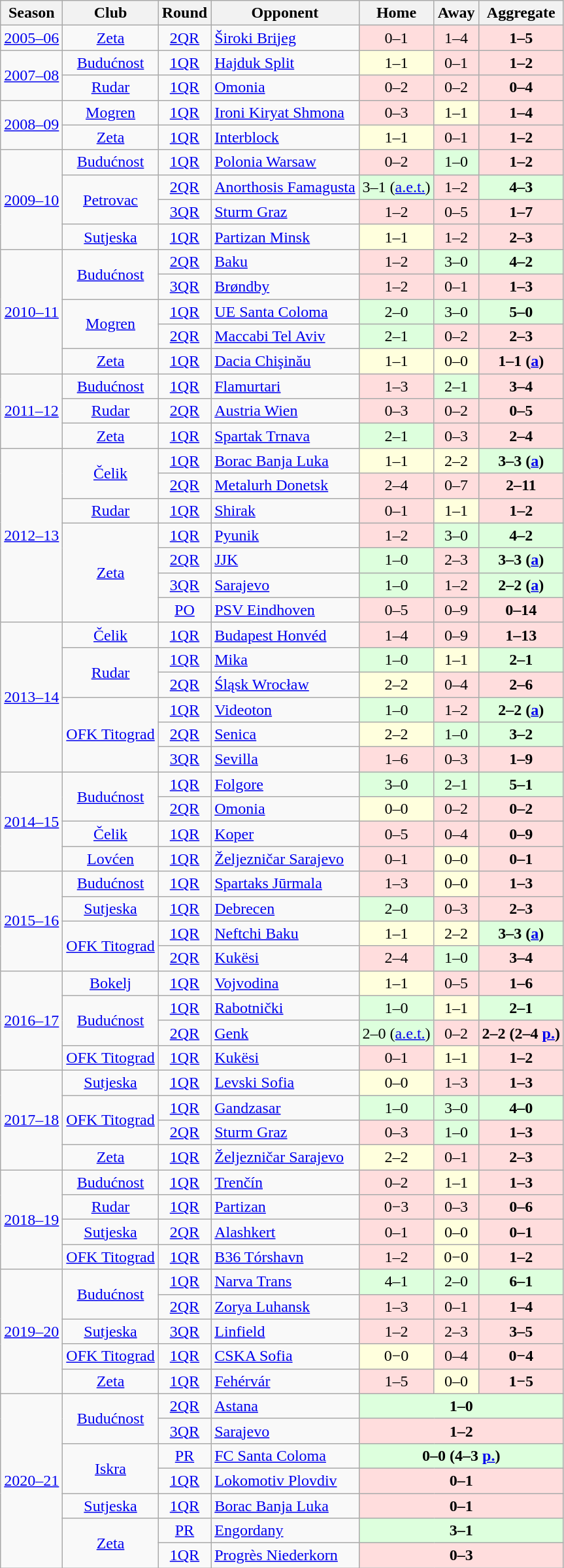<table class="wikitable" style="text-align: center">
<tr>
<th>Season</th>
<th>Club</th>
<th>Round</th>
<th>Opponent</th>
<th>Home</th>
<th>Away</th>
<th>Aggregate</th>
</tr>
<tr>
<td><a href='#'>2005–06</a></td>
<td><a href='#'>Zeta</a></td>
<td><a href='#'>2QR</a></td>
<td align="left"> <a href='#'>Široki Brijeg</a></td>
<td bgcolor="#ffdddd">0–1</td>
<td bgcolor="#ffdddd">1–4</td>
<td bgcolor="#ffdddd"><strong>1–5</strong></td>
</tr>
<tr>
<td rowspan=2><a href='#'>2007–08</a></td>
<td><a href='#'>Budućnost</a></td>
<td><a href='#'>1QR</a></td>
<td align="left"> <a href='#'>Hajduk Split</a></td>
<td bgcolor="#ffffdd">1–1</td>
<td bgcolor="#ffdddd">0–1</td>
<td bgcolor="#ffdddd"><strong>1–2</strong></td>
</tr>
<tr>
<td><a href='#'>Rudar</a></td>
<td><a href='#'>1QR</a></td>
<td align="left"> <a href='#'>Omonia</a></td>
<td bgcolor="#ffdddd">0–2</td>
<td bgcolor="#ffdddd">0–2</td>
<td bgcolor="#ffdddd"><strong>0–4</strong></td>
</tr>
<tr>
<td rowspan=2><a href='#'>2008–09</a></td>
<td><a href='#'>Mogren</a></td>
<td><a href='#'>1QR</a></td>
<td align="left"> <a href='#'>Ironi Kiryat Shmona</a></td>
<td bgcolor="#ffdddd">0–3</td>
<td bgcolor="#ffffdd">1–1</td>
<td bgcolor="#ffdddd"><strong>1–4</strong></td>
</tr>
<tr>
<td><a href='#'>Zeta</a></td>
<td><a href='#'>1QR</a></td>
<td align="left"> <a href='#'>Interblock</a></td>
<td bgcolor="#ffffdd">1–1</td>
<td bgcolor="#ffdddd">0–1</td>
<td bgcolor="#ffdddd"><strong>1–2</strong></td>
</tr>
<tr>
<td rowspan=4><a href='#'>2009–10</a></td>
<td><a href='#'>Budućnost</a></td>
<td><a href='#'>1QR</a></td>
<td align="left"> <a href='#'>Polonia Warsaw</a></td>
<td bgcolor="#ffdddd">0–2</td>
<td bgcolor="#ddffdd">1–0</td>
<td bgcolor="#ffdddd"><strong>1–2</strong></td>
</tr>
<tr>
<td rowspan=2><a href='#'>Petrovac</a></td>
<td><a href='#'>2QR</a></td>
<td align="left"> <a href='#'>Anorthosis Famagusta</a></td>
<td bgcolor="#ddffdd">3–1 (<a href='#'>a.e.t.</a>)</td>
<td bgcolor="#ffdddd">1–2</td>
<td bgcolor="#ddffdd"><strong>4–3</strong></td>
</tr>
<tr>
<td><a href='#'>3QR</a></td>
<td align="left"> <a href='#'>Sturm Graz</a></td>
<td bgcolor="#ffdddd">1–2</td>
<td bgcolor="#ffdddd">0–5</td>
<td bgcolor="#ffdddd"><strong>1–7</strong></td>
</tr>
<tr>
<td><a href='#'>Sutjeska</a></td>
<td><a href='#'>1QR</a></td>
<td align="left"> <a href='#'>Partizan Minsk</a></td>
<td bgcolor="#ffffdd">1–1</td>
<td bgcolor="#ffdddd">1–2</td>
<td bgcolor="#ffdddd"><strong>2–3</strong></td>
</tr>
<tr>
<td rowspan=5><a href='#'>2010–11</a></td>
<td rowspan=2><a href='#'>Budućnost</a></td>
<td><a href='#'>2QR</a></td>
<td align="left"> <a href='#'>Baku</a></td>
<td bgcolor="#ffdddd">1–2</td>
<td bgcolor="#ddffdd">3–0</td>
<td bgcolor="#ddffdd"><strong>4–2</strong></td>
</tr>
<tr>
<td><a href='#'>3QR</a></td>
<td align="left"> <a href='#'>Brøndby</a></td>
<td bgcolor="#ffdddd">1–2</td>
<td bgcolor="#ffdddd">0–1</td>
<td bgcolor="#ffdddd"><strong>1–3</strong></td>
</tr>
<tr>
<td rowspan=2><a href='#'>Mogren</a></td>
<td><a href='#'>1QR</a></td>
<td align="left"> <a href='#'>UE Santa Coloma</a></td>
<td bgcolor="#ddffdd">2–0</td>
<td bgcolor="#ddffdd">3–0</td>
<td bgcolor="#ddffdd"><strong>5–0</strong></td>
</tr>
<tr>
<td><a href='#'>2QR</a></td>
<td align="left"> <a href='#'>Maccabi Tel Aviv</a></td>
<td bgcolor="#ddffdd">2–1</td>
<td bgcolor="#ffdddd">0–2</td>
<td bgcolor="#ffdddd"><strong>2–3</strong></td>
</tr>
<tr>
<td><a href='#'>Zeta</a></td>
<td><a href='#'>1QR</a></td>
<td align="left"> <a href='#'>Dacia Chişinău</a></td>
<td bgcolor="#ffffdd">1–1</td>
<td bgcolor="#ffffdd">0–0</td>
<td bgcolor="#ffdddd"><strong>1–1 (<a href='#'>a</a>)</strong></td>
</tr>
<tr>
<td rowspan=3><a href='#'>2011–12</a></td>
<td><a href='#'>Budućnost</a></td>
<td><a href='#'>1QR</a></td>
<td align="left"> <a href='#'>Flamurtari</a></td>
<td bgcolor="#ffdddd">1–3</td>
<td bgcolor="#ddffdd">2–1</td>
<td bgcolor="#ffdddd"><strong>3–4</strong></td>
</tr>
<tr>
<td><a href='#'>Rudar</a></td>
<td><a href='#'>2QR</a></td>
<td align="left"> <a href='#'>Austria Wien</a></td>
<td bgcolor="#ffdddd">0–3</td>
<td bgcolor="#ffdddd">0–2</td>
<td bgcolor="#ffdddd"><strong>0–5</strong></td>
</tr>
<tr>
<td><a href='#'>Zeta</a></td>
<td><a href='#'>1QR</a></td>
<td align="left"> <a href='#'>Spartak Trnava</a></td>
<td bgcolor="#ddffdd">2–1</td>
<td bgcolor="#ffdddd">0–3</td>
<td bgcolor="#ffdddd"><strong>2–4</strong></td>
</tr>
<tr>
<td rowspan=7><a href='#'>2012–13</a></td>
<td rowspan=2><a href='#'>Čelik</a></td>
<td><a href='#'>1QR</a></td>
<td align="left"> <a href='#'>Borac Banja Luka</a></td>
<td bgcolor="#ffffdd">1–1</td>
<td bgcolor="#ffffdd">2–2</td>
<td bgcolor="#ddffdd"><strong>3–3 (<a href='#'>a</a>)</strong></td>
</tr>
<tr>
<td><a href='#'>2QR</a></td>
<td align="left"> <a href='#'>Metalurh Donetsk</a></td>
<td bgcolor="#ffdddd">2–4</td>
<td bgcolor="#ffdddd">0–7</td>
<td bgcolor="#ffdddd"><strong>2–11</strong></td>
</tr>
<tr>
<td><a href='#'>Rudar</a></td>
<td><a href='#'>1QR</a></td>
<td align="left"> <a href='#'>Shirak</a></td>
<td bgcolor="#ffdddd">0–1</td>
<td bgcolor="#ffffdd">1–1</td>
<td bgcolor="#ffdddd"><strong>1–2</strong></td>
</tr>
<tr>
<td rowspan=4><a href='#'>Zeta</a></td>
<td><a href='#'>1QR</a></td>
<td align="left"> <a href='#'>Pyunik</a></td>
<td bgcolor="#ffdddd">1–2</td>
<td bgcolor="#ddffdd">3–0</td>
<td bgcolor="#ddffdd"><strong>4–2</strong></td>
</tr>
<tr>
<td><a href='#'>2QR</a></td>
<td align="left"> <a href='#'>JJK</a></td>
<td bgcolor="#ddffdd">1–0</td>
<td bgcolor="#ffdddd">2–3</td>
<td bgcolor="#ddffdd"><strong>3–3 (<a href='#'>a</a>)</strong></td>
</tr>
<tr>
<td><a href='#'>3QR</a></td>
<td align="left"> <a href='#'>Sarajevo</a></td>
<td bgcolor="#ddffdd">1–0</td>
<td bgcolor="#ffdddd">1–2</td>
<td bgcolor="#ddffdd"><strong>2–2 (<a href='#'>a</a>)</strong></td>
</tr>
<tr>
<td><a href='#'>PO</a></td>
<td align="left"> <a href='#'>PSV Eindhoven</a></td>
<td bgcolor="#ffdddd">0–5</td>
<td bgcolor="#ffdddd">0–9</td>
<td bgcolor="#ffdddd"><strong>0–14</strong></td>
</tr>
<tr>
<td rowspan=6><a href='#'>2013–14</a></td>
<td><a href='#'>Čelik</a></td>
<td><a href='#'>1QR</a></td>
<td align="left"> <a href='#'>Budapest Honvéd</a></td>
<td bgcolor="#ffdddd">1–4</td>
<td bgcolor="#ffdddd">0–9</td>
<td bgcolor="#ffdddd"><strong>1–13</strong></td>
</tr>
<tr>
<td rowspan=2><a href='#'>Rudar</a></td>
<td><a href='#'>1QR</a></td>
<td align="left"> <a href='#'>Mika</a></td>
<td bgcolor="#ddffdd">1–0</td>
<td bgcolor="#ffffdd">1–1</td>
<td bgcolor="#ddffdd"><strong>2–1</strong></td>
</tr>
<tr>
<td><a href='#'>2QR</a></td>
<td align="left"> <a href='#'>Śląsk Wrocław</a></td>
<td bgcolor="#ffffdd">2–2</td>
<td bgcolor="#ffdddd">0–4</td>
<td bgcolor="#ffdddd"><strong>2–6</strong></td>
</tr>
<tr>
<td rowspan=3><a href='#'>OFK Titograd</a></td>
<td><a href='#'>1QR</a></td>
<td align="left"> <a href='#'>Videoton</a></td>
<td bgcolor="#ddffdd">1–0</td>
<td bgcolor="#ffdddd">1–2</td>
<td bgcolor="#ddffdd"><strong>2–2 (<a href='#'>a</a>)</strong></td>
</tr>
<tr>
<td><a href='#'>2QR</a></td>
<td align="left"> <a href='#'>Senica</a></td>
<td bgcolor="#ffffdd">2–2</td>
<td bgcolor="#ddffdd">1–0</td>
<td bgcolor="#ddffdd"><strong>3–2</strong></td>
</tr>
<tr>
<td><a href='#'>3QR</a></td>
<td align="left"> <a href='#'>Sevilla</a></td>
<td bgcolor="#ffdddd">1–6</td>
<td bgcolor="#ffdddd">0–3</td>
<td bgcolor="#ffdddd"><strong>1–9</strong></td>
</tr>
<tr>
<td rowspan=4><a href='#'>2014–15</a></td>
<td rowspan=2><a href='#'>Budućnost</a></td>
<td><a href='#'>1QR</a></td>
<td align="left"> <a href='#'>Folgore</a></td>
<td bgcolor="#ddffdd">3–0</td>
<td bgcolor="#ddffdd">2–1</td>
<td bgcolor="#ddffdd"><strong>5–1</strong></td>
</tr>
<tr>
<td><a href='#'>2QR</a></td>
<td align="left"> <a href='#'>Omonia</a></td>
<td bgcolor="#ffffdd">0–0</td>
<td bgcolor="#ffdddd">0–2</td>
<td bgcolor="#ffdddd"><strong>0–2</strong></td>
</tr>
<tr>
<td><a href='#'>Čelik</a></td>
<td><a href='#'>1QR</a></td>
<td align="left"> <a href='#'>Koper</a></td>
<td bgcolor="#ffdddd">0–5</td>
<td bgcolor="#ffdddd">0–4</td>
<td bgcolor="#ffdddd"><strong>0–9</strong></td>
</tr>
<tr>
<td><a href='#'>Lovćen</a></td>
<td><a href='#'>1QR</a></td>
<td align="left"> <a href='#'>Željezničar Sarajevo</a></td>
<td bgcolor="#ffdddd">0–1</td>
<td bgcolor="#ffffdd">0–0</td>
<td bgcolor="#ffdddd"><strong>0–1</strong></td>
</tr>
<tr>
<td rowspan=4><a href='#'>2015–16</a></td>
<td><a href='#'>Budućnost</a></td>
<td><a href='#'>1QR</a></td>
<td align="left"> <a href='#'>Spartaks Jūrmala</a></td>
<td bgcolor="#ffdddd">1–3</td>
<td bgcolor="#ffffdd">0–0</td>
<td bgcolor="#ffdddd"><strong>1–3</strong></td>
</tr>
<tr>
<td><a href='#'>Sutjeska</a></td>
<td><a href='#'>1QR</a></td>
<td align="left"> <a href='#'>Debrecen</a></td>
<td bgcolor="#ddffdd">2–0</td>
<td bgcolor="#ffdddd">0–3</td>
<td bgcolor="#ffdddd"><strong>2–3</strong></td>
</tr>
<tr>
<td rowspan=2><a href='#'>OFK Titograd</a></td>
<td><a href='#'>1QR</a></td>
<td align="left"> <a href='#'>Neftchi Baku</a></td>
<td bgcolor="#ffffdd">1–1</td>
<td bgcolor="#ffffdd">2–2</td>
<td bgcolor="#ddffdd"><strong>3–3 (<a href='#'>a</a>)</strong></td>
</tr>
<tr>
<td><a href='#'>2QR</a></td>
<td align="left"> <a href='#'>Kukësi</a></td>
<td bgcolor="#ffdddd">2–4</td>
<td bgcolor="#ddffdd">1–0</td>
<td bgcolor="#ffdddd"><strong>3–4</strong></td>
</tr>
<tr>
<td rowspan=4><a href='#'>2016–17</a></td>
<td><a href='#'>Bokelj</a></td>
<td><a href='#'>1QR</a></td>
<td align="left"> <a href='#'>Vojvodina</a></td>
<td bgcolor="#ffffdd">1–1</td>
<td bgcolor="#ffdddd">0–5</td>
<td bgcolor="#ffdddd"><strong>1–6</strong></td>
</tr>
<tr>
<td rowspan=2><a href='#'>Budućnost</a></td>
<td><a href='#'>1QR</a></td>
<td align="left"> <a href='#'>Rabotnički</a></td>
<td bgcolor="#ddffdd">1–0</td>
<td bgcolor="#ffffdd">1–1</td>
<td bgcolor="#ddffdd"><strong>2–1</strong></td>
</tr>
<tr>
<td><a href='#'>2QR</a></td>
<td align="left"> <a href='#'>Genk</a></td>
<td bgcolor="#ddffdd">2–0 (<a href='#'>a.e.t.</a>)</td>
<td bgcolor="#ffdddd">0–2</td>
<td bgcolor="#ffdddd"><strong>2–2 (2–4 <a href='#'>p.</a>)</strong></td>
</tr>
<tr>
<td><a href='#'>OFK Titograd</a></td>
<td><a href='#'>1QR</a></td>
<td align="left"> <a href='#'>Kukësi</a></td>
<td bgcolor="#ffdddd">0–1</td>
<td bgcolor="#ffffdd">1–1</td>
<td bgcolor="#ffdddd"><strong>1–2</strong></td>
</tr>
<tr>
<td rowspan=4><a href='#'>2017–18</a></td>
<td><a href='#'>Sutjeska</a></td>
<td><a href='#'>1QR</a></td>
<td align="left"> <a href='#'>Levski Sofia</a></td>
<td bgcolor="#ffffdd">0–0</td>
<td bgcolor="#ffdddd">1–3</td>
<td bgcolor="#ffdddd"><strong>1–3</strong></td>
</tr>
<tr>
<td rowspan=2><a href='#'>OFK Titograd</a></td>
<td><a href='#'>1QR</a></td>
<td align="left"> <a href='#'>Gandzasar</a></td>
<td bgcolor="#ddffdd">1–0</td>
<td bgcolor="#ddffdd">3–0</td>
<td bgcolor="#ddffdd"><strong>4–0</strong></td>
</tr>
<tr>
<td><a href='#'>2QR</a></td>
<td align="left"> <a href='#'>Sturm Graz</a></td>
<td bgcolor="#ffdddd">0–3</td>
<td bgcolor="#ddffdd">1–0</td>
<td bgcolor="#ffdddd"><strong>1–3</strong></td>
</tr>
<tr>
<td><a href='#'>Zeta</a></td>
<td><a href='#'>1QR</a></td>
<td align="left"> <a href='#'>Željezničar Sarajevo</a></td>
<td bgcolor="#ffffdd">2–2</td>
<td bgcolor="#ffdddd">0–1</td>
<td bgcolor="#ffdddd"><strong>2–3</strong></td>
</tr>
<tr>
<td rowspan=4><a href='#'>2018–19</a></td>
<td><a href='#'>Budućnost</a></td>
<td><a href='#'>1QR</a></td>
<td align="left"> <a href='#'>Trenčín</a></td>
<td bgcolor="#ffdddd">0–2</td>
<td bgcolor="#ffffdd">1–1</td>
<td bgcolor="#ffdddd"><strong>1–3</strong></td>
</tr>
<tr>
<td><a href='#'>Rudar</a></td>
<td><a href='#'>1QR</a></td>
<td align="left"> <a href='#'>Partizan</a></td>
<td bgcolor="#ffdddd">0−3</td>
<td bgcolor="#ffdddd">0–3</td>
<td bgcolor="#ffdddd"><strong>0–6</strong></td>
</tr>
<tr>
<td><a href='#'>Sutjeska</a></td>
<td><a href='#'>2QR</a></td>
<td align="left"> <a href='#'>Alashkert</a></td>
<td bgcolor="#ffdddd">0–1</td>
<td bgcolor="#ffffdd">0–0</td>
<td bgcolor="#ffdddd"><strong>0–1</strong></td>
</tr>
<tr>
<td><a href='#'>OFK Titograd</a></td>
<td><a href='#'>1QR</a></td>
<td align="left"> <a href='#'>B36 Tórshavn</a></td>
<td bgcolor="#ffdddd">1–2</td>
<td bgcolor="#ffffdd">0−0</td>
<td bgcolor="#ffdddd"><strong>1–2</strong></td>
</tr>
<tr>
<td rowspan=5><a href='#'>2019–20</a></td>
<td rowspan=2><a href='#'>Budućnost</a></td>
<td><a href='#'>1QR</a></td>
<td align="left"> <a href='#'>Narva Trans</a></td>
<td bgcolor="#ddffdd">4–1</td>
<td bgcolor="#ddffdd">2–0</td>
<td bgcolor="#ddffdd"><strong>6–1</strong></td>
</tr>
<tr>
<td><a href='#'>2QR</a></td>
<td align="left"> <a href='#'>Zorya Luhansk</a></td>
<td bgcolor="#ffdddd">1–3</td>
<td bgcolor="#ffdddd">0–1</td>
<td bgcolor="#ffdddd"><strong>1–4</strong></td>
</tr>
<tr>
<td><a href='#'>Sutjeska</a></td>
<td><a href='#'>3QR</a></td>
<td align="left"> <a href='#'>Linfield</a></td>
<td bgcolor="#ffdddd">1–2</td>
<td bgcolor="#ffdddd">2–3</td>
<td bgcolor="#ffdddd"><strong>3–5</strong></td>
</tr>
<tr>
<td><a href='#'>OFK Titograd</a></td>
<td><a href='#'>1QR</a></td>
<td align="left"> <a href='#'>CSKA Sofia</a></td>
<td bgcolor="#ffffdd">0−0</td>
<td bgcolor="#ffdddd">0–4</td>
<td bgcolor="#ffdddd"><strong>0−4</strong></td>
</tr>
<tr>
<td><a href='#'>Zeta</a></td>
<td><a href='#'>1QR</a></td>
<td align="left"> <a href='#'>Fehérvár</a></td>
<td bgcolor="#ffdddd">1–5</td>
<td bgcolor="#ffffdd">0–0</td>
<td bgcolor="#ffdddd"><strong>1−5</strong></td>
</tr>
<tr>
<td rowspan=7><a href='#'>2020–21</a></td>
<td rowspan=2><a href='#'>Budućnost</a></td>
<td><a href='#'>2QR</a></td>
<td align="left"> <a href='#'>Astana</a></td>
<td bgcolor="#ddffdd" colspan=4><strong>1–0</strong></td>
</tr>
<tr>
<td><a href='#'>3QR</a></td>
<td align="left"> <a href='#'>Sarajevo</a></td>
<td bgcolor="#ffdddd" colspan=4><strong>1–2</strong></td>
</tr>
<tr>
<td rowspan=2><a href='#'>Iskra</a></td>
<td><a href='#'>PR</a></td>
<td align="left"> <a href='#'>FC Santa Coloma</a></td>
<td bgcolor="#ddffdd" colspan=4><strong>0–0 (4–3 <a href='#'>p.</a>)</strong></td>
</tr>
<tr>
<td><a href='#'>1QR</a></td>
<td align="left"> <a href='#'>Lokomotiv Plovdiv</a></td>
<td bgcolor="#ffdddd" colspan=4><strong>0–1</strong></td>
</tr>
<tr>
<td><a href='#'>Sutjeska</a></td>
<td><a href='#'>1QR</a></td>
<td align="left"> <a href='#'>Borac Banja Luka</a></td>
<td bgcolor="#ffdddd" colspan=4><strong>0–1</strong></td>
</tr>
<tr>
<td rowspan=2><a href='#'>Zeta</a></td>
<td><a href='#'>PR</a></td>
<td align="left"> <a href='#'>Engordany</a></td>
<td bgcolor="#ddffdd" colspan=4><strong>3–1</strong></td>
</tr>
<tr>
<td><a href='#'>1QR</a></td>
<td align="left"> <a href='#'>Progrès Niederkorn</a></td>
<td bgcolor="#ffdddd" colspan=4><strong>0–3</strong></td>
</tr>
</table>
